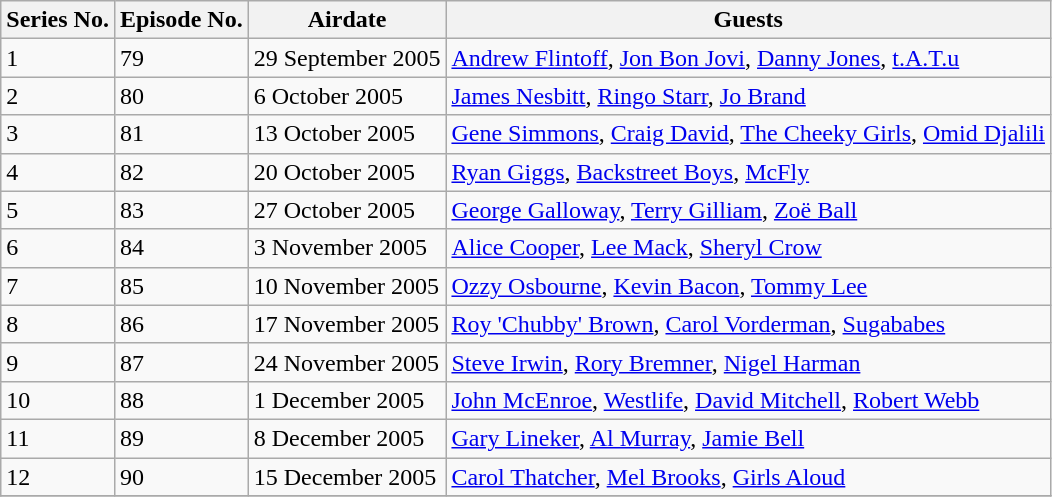<table class="wikitable">
<tr>
<th>Series No.</th>
<th>Episode No.</th>
<th>Airdate</th>
<th>Guests</th>
</tr>
<tr>
<td>1</td>
<td>79</td>
<td>29 September 2005</td>
<td><a href='#'>Andrew Flintoff</a>, <a href='#'>Jon Bon Jovi</a>, <a href='#'>Danny Jones</a>, <a href='#'>t.A.T.u</a></td>
</tr>
<tr>
<td>2</td>
<td>80</td>
<td>6 October 2005</td>
<td><a href='#'>James Nesbitt</a>, <a href='#'>Ringo Starr</a>, <a href='#'>Jo Brand</a></td>
</tr>
<tr>
<td>3</td>
<td>81</td>
<td>13 October 2005</td>
<td><a href='#'>Gene Simmons</a>, <a href='#'>Craig David</a>, <a href='#'>The Cheeky Girls</a>, <a href='#'>Omid Djalili</a></td>
</tr>
<tr>
<td>4</td>
<td>82</td>
<td>20 October 2005</td>
<td><a href='#'>Ryan Giggs</a>, <a href='#'>Backstreet Boys</a>, <a href='#'>McFly</a></td>
</tr>
<tr>
<td>5</td>
<td>83</td>
<td>27 October 2005</td>
<td><a href='#'>George Galloway</a>, <a href='#'>Terry Gilliam</a>, <a href='#'>Zoë Ball</a></td>
</tr>
<tr>
<td>6</td>
<td>84</td>
<td>3 November 2005</td>
<td><a href='#'>Alice Cooper</a>, <a href='#'>Lee Mack</a>, <a href='#'>Sheryl Crow</a></td>
</tr>
<tr>
<td>7</td>
<td>85</td>
<td>10 November 2005</td>
<td><a href='#'>Ozzy Osbourne</a>, <a href='#'>Kevin Bacon</a>, <a href='#'>Tommy Lee</a></td>
</tr>
<tr>
<td>8</td>
<td>86</td>
<td>17 November 2005</td>
<td><a href='#'>Roy 'Chubby' Brown</a>, <a href='#'>Carol Vorderman</a>, <a href='#'>Sugababes</a></td>
</tr>
<tr>
<td>9</td>
<td>87</td>
<td>24 November 2005</td>
<td><a href='#'>Steve Irwin</a>, <a href='#'>Rory Bremner</a>, <a href='#'>Nigel Harman</a></td>
</tr>
<tr>
<td>10</td>
<td>88</td>
<td>1 December 2005</td>
<td><a href='#'>John McEnroe</a>, <a href='#'>Westlife</a>, <a href='#'>David Mitchell</a>, <a href='#'>Robert Webb</a></td>
</tr>
<tr>
<td>11</td>
<td>89</td>
<td>8 December 2005</td>
<td><a href='#'>Gary Lineker</a>, <a href='#'>Al Murray</a>, <a href='#'>Jamie Bell</a></td>
</tr>
<tr>
<td>12</td>
<td>90</td>
<td>15 December 2005</td>
<td><a href='#'>Carol Thatcher</a>, <a href='#'>Mel Brooks</a>, <a href='#'>Girls Aloud</a></td>
</tr>
<tr>
</tr>
</table>
